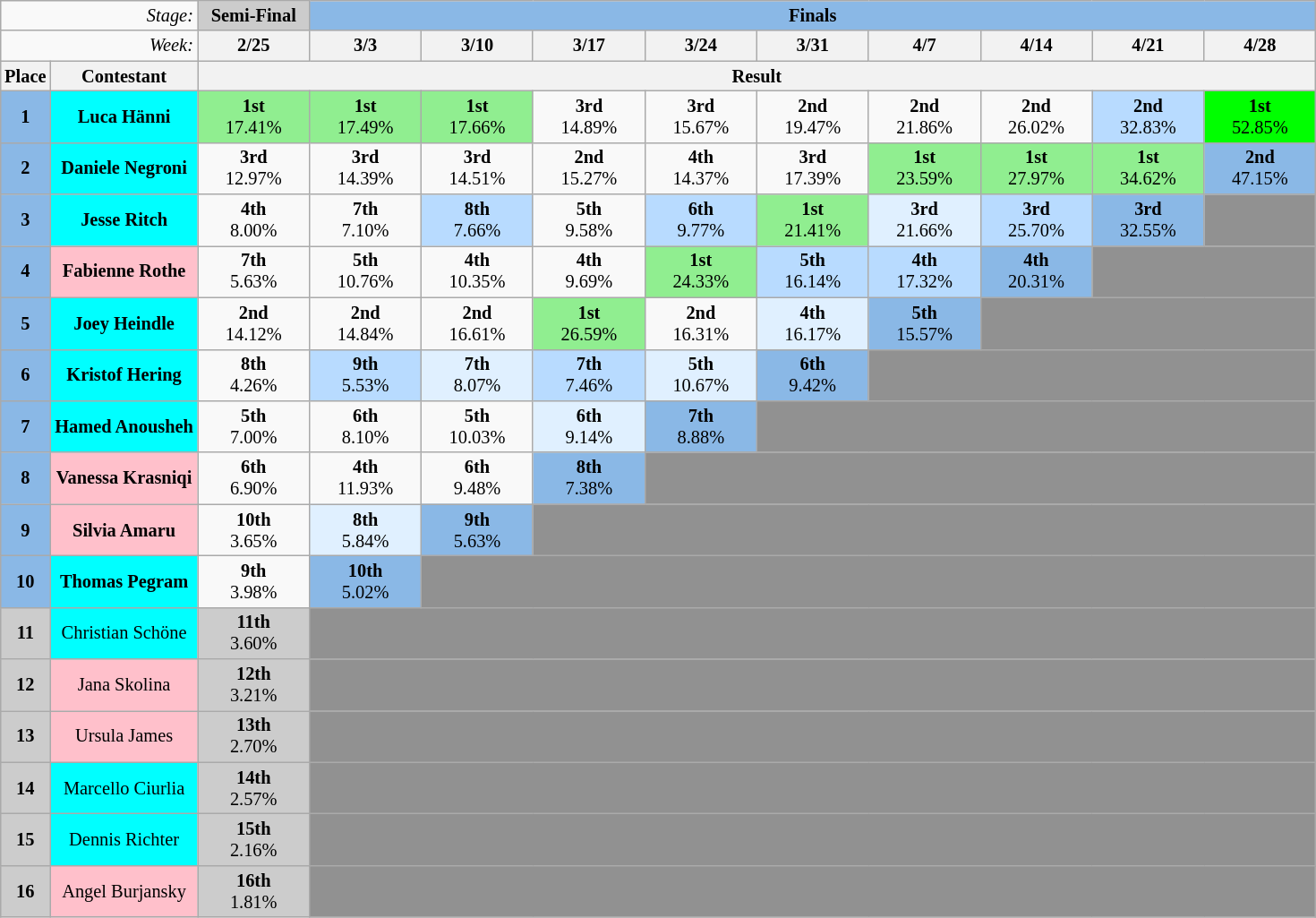<table class="wikitable" style="text-align:center; font-size:85%; margin:1em auto;">
<tr>
<td align="right" colspan=2><em>Stage:</em></td>
<td bgcolor="CCCCCC"><strong>Semi-Final</strong></td>
<td bgcolor="8AB8E6" colspan=9><strong>Finals</strong></td>
</tr>
<tr>
<td align="right" colspan=2><em>Week:</em></td>
<th style="width:8.5%">2/25</th>
<th style="width:8.5%">3/3</th>
<th style="width:8.5%">3/10</th>
<th style="width:8.5%">3/17</th>
<th style="width:8.5%">3/24</th>
<th style="width:8.5%">3/31</th>
<th style="width:8.5%">4/7</th>
<th style="width:8.5%">4/14</th>
<th style="width:8.5%">4/21</th>
<th style="width:8.5%">4/28</th>
</tr>
<tr>
<th>Place</th>
<th>Contestant</th>
<th colspan="10" align="center">Result</th>
</tr>
<tr>
<td align="center"  bgcolor="#8ab8e6"><strong>1</strong></td>
<td bgcolor="cyan"><strong>Luca Hänni</strong></td>
<td bgcolor="lightgreen"><strong>1st</strong><br>17.41%</td>
<td bgcolor="lightgreen"><strong>1st</strong><br>17.49%</td>
<td bgcolor="lightgreen"><strong>1st</strong><br>17.66%</td>
<td><strong>3rd</strong><br>14.89%</td>
<td><strong>3rd</strong><br>15.67%</td>
<td><strong>2nd</strong><br>19.47%</td>
<td><strong>2nd</strong><br>21.86%</td>
<td><strong>2nd</strong><br>26.02%</td>
<td bgcolor="#B8DBFF"><strong>2nd</strong><br>32.83%</td>
<td bgcolor="lime"><strong>1st</strong><br>52.85%</td>
</tr>
<tr>
<td align="center"  bgcolor="#8ab8e6"><strong>2</strong></td>
<td bgcolor="cyan"><strong>Daniele Negroni</strong></td>
<td><strong>3rd</strong><br>12.97%</td>
<td><strong>3rd</strong><br>14.39%</td>
<td><strong>3rd</strong><br>14.51%</td>
<td><strong>2nd</strong><br>15.27%</td>
<td><strong>4th</strong><br>14.37%</td>
<td><strong>3rd</strong><br>17.39%</td>
<td bgcolor="lightgreen"><strong>1st</strong><br>23.59%</td>
<td bgcolor="lightgreen"><strong>1st</strong><br>27.97%</td>
<td bgcolor="lightgreen"><strong>1st</strong><br>34.62%</td>
<td bgcolor="#8ab8e6"><strong>2nd</strong><br>47.15%</td>
</tr>
<tr>
<td align="center"  bgcolor="#8ab8e6"><strong>3</strong></td>
<td bgcolor="cyan"><strong>Jesse Ritch</strong></td>
<td><strong>4th</strong><br>8.00%</td>
<td><strong>7th</strong><br>7.10%</td>
<td bgcolor="#B8DBFF"><strong>8th</strong><br>7.66%</td>
<td><strong>5th</strong><br>9.58%</td>
<td bgcolor="#B8DBFF"><strong>6th</strong><br>9.77%</td>
<td bgcolor="lightgreen"><strong>1st</strong><br>21.41%</td>
<td bgcolor="#E0F0FF"><strong>3rd</strong><br>21.66%</td>
<td bgcolor="#B8DBFF"><strong>3rd</strong><br>25.70%</td>
<td bgcolor="#8AB8E6"><strong>3rd</strong><br>32.55%</td>
<td bgcolor="#919191"></td>
</tr>
<tr>
<td align="center"  bgcolor="#8ab8e6"><strong>4</strong></td>
<td bgcolor="pink"><strong>Fabienne Rothe</strong></td>
<td><strong>7th</strong><br>5.63%</td>
<td><strong>5th</strong><br>10.76%</td>
<td><strong>4th</strong><br>10.35%</td>
<td><strong>4th</strong><br>9.69%</td>
<td bgcolor="lightgreen"><strong>1st</strong><br>24.33%</td>
<td bgcolor="#B8DBFF"><strong>5th</strong><br>16.14%</td>
<td bgcolor="#B8DBFF"><strong>4th</strong><br>17.32%</td>
<td bgcolor="#8AB8E6"><strong>4th</strong><br>20.31%</td>
<td bgcolor="#919191" colspan=2></td>
</tr>
<tr>
<td align="center"  bgcolor="#8ab8e6"><strong>5</strong></td>
<td bgcolor="cyan"><strong>Joey Heindle</strong></td>
<td><strong>2nd</strong><br>14.12%</td>
<td><strong>2nd</strong><br>14.84%</td>
<td><strong>2nd</strong><br>16.61%</td>
<td bgcolor="lightgreen"><strong>1st</strong><br>26.59%</td>
<td><strong>2nd</strong><br>16.31%</td>
<td bgcolor="#E0F0FF"><strong>4th</strong><br>16.17%</td>
<td bgcolor="#8AB8E6"><strong>5th</strong><br>15.57%</td>
<td bgcolor="#919191" colspan=3></td>
</tr>
<tr>
<td align="center"  bgcolor="#8ab8e6"><strong>6</strong></td>
<td bgcolor="cyan"><strong>Kristof Hering</strong></td>
<td><strong>8th</strong><br>4.26%</td>
<td bgcolor="#B8DBFF"><strong>9th</strong><br>5.53%</td>
<td bgcolor="#E0F0FF"><strong>7th</strong><br>8.07%</td>
<td bgcolor="#B8DBFF"><strong>7th</strong><br>7.46%</td>
<td bgcolor="#E0F0FF"><strong>5th</strong><br>10.67%</td>
<td bgcolor="#8AB8E6"><strong>6th</strong><br>9.42%</td>
<td bgcolor="#919191" colspan=4></td>
</tr>
<tr>
<td align="center"  bgcolor="#8ab8e6"><strong>7</strong></td>
<td bgcolor="cyan"><strong>Hamed Anousheh</strong></td>
<td><strong>5th</strong><br>7.00%</td>
<td><strong>6th</strong><br>8.10%</td>
<td><strong>5th</strong><br>10.03%</td>
<td bgcolor="#E0F0FF"><strong>6th</strong><br>9.14%</td>
<td bgcolor="#8AB8E6"><strong>7th</strong><br>8.88%</td>
<td bgcolor="#919191" colspan=5></td>
</tr>
<tr>
<td align="center"  bgcolor="#8ab8e6"><strong>8</strong></td>
<td bgcolor="pink"><strong>Vanessa Krasniqi</strong></td>
<td><strong>6th</strong><br>6.90%</td>
<td><strong>4th</strong><br>11.93%</td>
<td><strong>6th</strong><br>9.48%</td>
<td bgcolor="#8AB8E6"><strong>8th</strong><br>7.38%</td>
<td bgcolor="#919191" colspan=6></td>
</tr>
<tr>
<td align="center"  bgcolor="#8ab8e6"><strong>9</strong></td>
<td bgcolor="pink"><strong>Silvia Amaru</strong></td>
<td><strong>10th</strong><br>3.65%</td>
<td bgcolor="#E0F0FF"><strong>8th</strong><br>5.84%</td>
<td bgcolor="#8AB8E6"><strong>9th</strong><br>5.63%</td>
<td bgcolor="#919191" colspan=7></td>
</tr>
<tr>
<td align="center"  bgcolor="#8ab8e6"><strong>10</strong></td>
<td bgcolor="cyan"><strong>Thomas Pegram</strong></td>
<td><strong>9th</strong><br>3.98%</td>
<td bgcolor="#8AB8E6"><strong>10th</strong><br>5.02%</td>
<td bgcolor="#919191" colspan=8></td>
</tr>
<tr>
<td align="center"  bgcolor="#CCCCCC"><strong>11</strong></td>
<td bgcolor="cyan">Christian Schöne</td>
<td bgcolor="#cccccc"><strong>11th</strong><br>3.60%</td>
<td bgcolor="#919191" colspan=9></td>
</tr>
<tr>
<td align="center"  bgcolor="#CCCCCC"><strong>12</strong></td>
<td bgcolor="pink">Jana Skolina</td>
<td bgcolor="#cccccc"><strong>12th</strong><br>3.21%</td>
<td bgcolor="#919191" colspan=9></td>
</tr>
<tr>
<td align="center"  bgcolor="#CCCCCC"><strong>13</strong></td>
<td bgcolor="pink">Ursula James</td>
<td bgcolor="#cccccc"><strong>13th</strong><br>2.70%</td>
<td bgcolor="#919191" colspan=9></td>
</tr>
<tr>
<td align="center"  bgcolor="#CCCCCC"><strong>14</strong></td>
<td bgcolor="cyan">Marcello Ciurlia</td>
<td bgcolor="#cccccc"><strong>14th</strong><br>2.57%</td>
<td bgcolor="#919191" colspan=9></td>
</tr>
<tr>
<td align="center"  bgcolor="#CCCCCC"><strong>15</strong></td>
<td bgcolor="cyan">Dennis Richter</td>
<td bgcolor="#cccccc"><strong>15th</strong><br>2.16%</td>
<td bgcolor="#919191" colspan=9></td>
</tr>
<tr>
<td align="center"  bgcolor="#CCCCCC"><strong>16</strong></td>
<td bgcolor="pink">Angel Burjansky</td>
<td bgcolor="#cccccc"><strong>16th</strong><br>1.81%</td>
<td bgcolor="#919191" colspan=9></td>
</tr>
</table>
